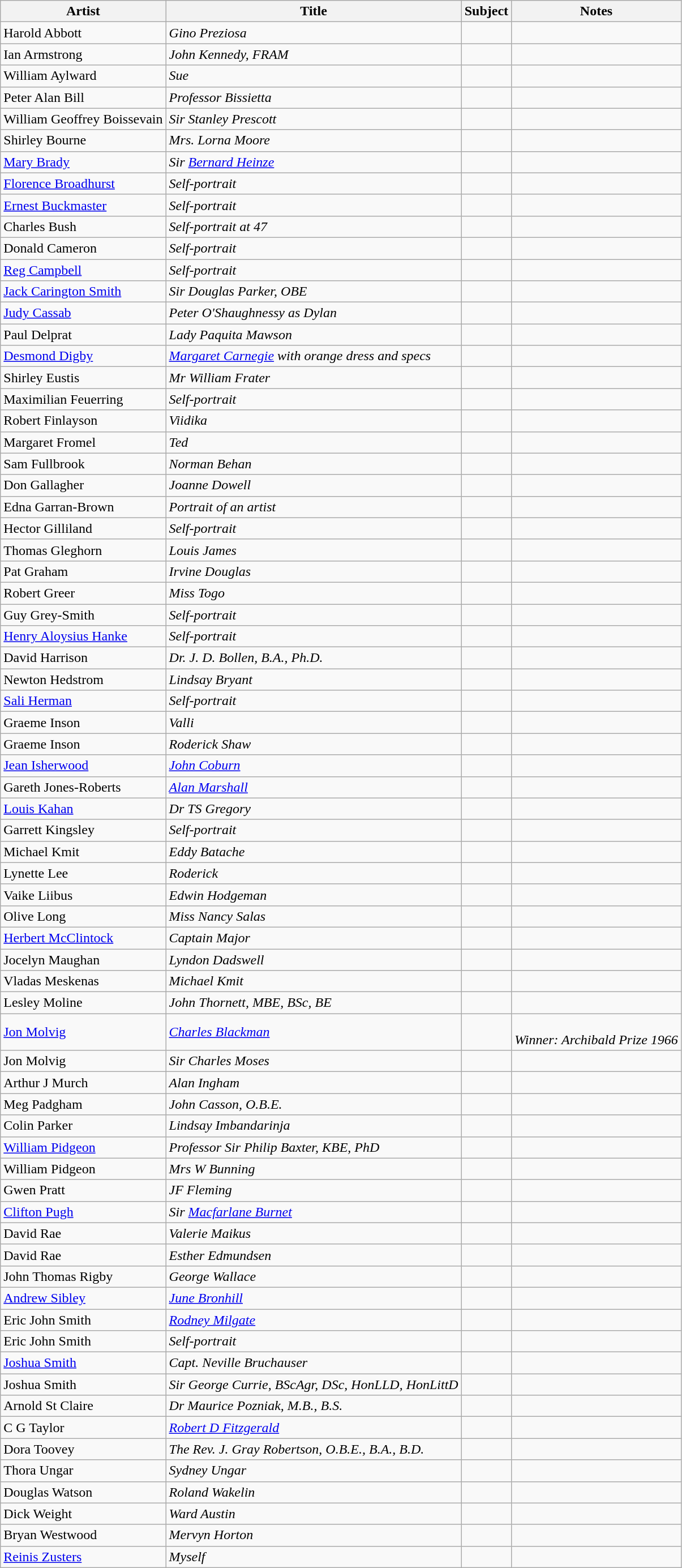<table class="wikitable">
<tr>
<th>Artist</th>
<th>Title</th>
<th>Subject</th>
<th>Notes</th>
</tr>
<tr>
<td>Harold Abbott</td>
<td><em>Gino Preziosa</em></td>
<td></td>
<td></td>
</tr>
<tr>
<td>Ian Armstrong</td>
<td><em>John Kennedy, FRAM</em></td>
<td></td>
<td></td>
</tr>
<tr>
<td>William Aylward</td>
<td><em>Sue</em></td>
<td></td>
<td></td>
</tr>
<tr>
<td>Peter Alan Bill</td>
<td><em>Professor Bissietta</em></td>
<td></td>
<td></td>
</tr>
<tr>
<td>William Geoffrey Boissevain</td>
<td><em>Sir Stanley Prescott</em></td>
<td></td>
<td></td>
</tr>
<tr>
<td>Shirley Bourne</td>
<td><em>Mrs. Lorna Moore</em></td>
<td></td>
<td></td>
</tr>
<tr>
<td><a href='#'>Mary Brady</a></td>
<td><em>Sir <a href='#'>Bernard Heinze</a></em></td>
<td></td>
<td></td>
</tr>
<tr>
<td><a href='#'>Florence Broadhurst</a></td>
<td><em>Self-portrait</em></td>
<td></td>
<td></td>
</tr>
<tr>
<td><a href='#'>Ernest Buckmaster</a></td>
<td><em>Self-portrait</em></td>
<td></td>
<td></td>
</tr>
<tr>
<td>Charles Bush</td>
<td><em>Self-portrait at 47</em></td>
<td></td>
<td></td>
</tr>
<tr>
<td>Donald Cameron</td>
<td><em>Self-portrait</em></td>
<td></td>
<td></td>
</tr>
<tr>
<td><a href='#'>Reg Campbell</a></td>
<td><em>Self-portrait</em></td>
<td></td>
<td></td>
</tr>
<tr>
<td><a href='#'>Jack Carington Smith</a></td>
<td><em>Sir Douglas Parker, OBE</em></td>
<td></td>
<td></td>
</tr>
<tr>
<td><a href='#'>Judy Cassab</a></td>
<td><em>Peter O'Shaughnessy as Dylan</em></td>
<td></td>
<td></td>
</tr>
<tr>
<td>Paul Delprat</td>
<td><em>Lady Paquita Mawson</em></td>
<td></td>
<td></td>
</tr>
<tr>
<td><a href='#'>Desmond Digby</a></td>
<td><em><a href='#'>Margaret Carnegie</a> with orange dress and specs</em></td>
<td></td>
<td></td>
</tr>
<tr>
<td>Shirley Eustis</td>
<td><em>Mr William Frater</em></td>
<td></td>
<td></td>
</tr>
<tr>
<td>Maximilian Feuerring</td>
<td><em>Self-portrait</em></td>
<td></td>
<td></td>
</tr>
<tr>
<td>Robert Finlayson</td>
<td><em>Viidika</em></td>
<td></td>
<td></td>
</tr>
<tr>
<td>Margaret Fromel</td>
<td><em>Ted</em></td>
<td></td>
<td></td>
</tr>
<tr>
<td>Sam Fullbrook</td>
<td><em>Norman Behan</em></td>
<td></td>
<td></td>
</tr>
<tr>
<td>Don Gallagher</td>
<td><em>Joanne Dowell</em></td>
<td></td>
<td></td>
</tr>
<tr>
<td>Edna Garran-Brown</td>
<td><em>Portrait of an artist</em></td>
<td></td>
<td></td>
</tr>
<tr>
<td>Hector Gilliland</td>
<td><em>Self-portrait</em></td>
<td></td>
<td></td>
</tr>
<tr>
<td>Thomas Gleghorn</td>
<td><em>Louis James</em></td>
<td></td>
<td></td>
</tr>
<tr>
<td>Pat Graham</td>
<td><em>Irvine Douglas</em></td>
<td></td>
<td></td>
</tr>
<tr>
<td>Robert Greer</td>
<td><em>Miss Togo</em></td>
<td></td>
<td></td>
</tr>
<tr>
<td>Guy Grey-Smith</td>
<td><em>Self-portrait</em></td>
<td></td>
<td></td>
</tr>
<tr>
<td><a href='#'>Henry Aloysius Hanke</a></td>
<td><em>Self-portrait</em></td>
<td></td>
<td></td>
</tr>
<tr>
<td>David Harrison</td>
<td><em>Dr. J. D. Bollen, B.A., Ph.D.</em></td>
<td></td>
<td></td>
</tr>
<tr>
<td>Newton Hedstrom</td>
<td><em>Lindsay Bryant</em></td>
<td></td>
<td></td>
</tr>
<tr>
<td><a href='#'>Sali Herman</a></td>
<td><em>Self-portrait</em></td>
<td></td>
<td></td>
</tr>
<tr>
<td>Graeme Inson</td>
<td><em>Valli</em></td>
<td></td>
<td></td>
</tr>
<tr>
<td>Graeme Inson</td>
<td><em>Roderick Shaw</em></td>
<td></td>
<td></td>
</tr>
<tr>
<td><a href='#'>Jean Isherwood</a></td>
<td><a href='#'><em>John Coburn</em></a></td>
<td></td>
<td></td>
</tr>
<tr>
<td>Gareth Jones-Roberts</td>
<td><a href='#'><em>Alan Marshall</em></a></td>
<td></td>
<td></td>
</tr>
<tr>
<td><a href='#'>Louis Kahan</a></td>
<td><em>Dr TS Gregory</em></td>
<td></td>
<td></td>
</tr>
<tr>
<td>Garrett Kingsley</td>
<td><em>Self-portrait</em></td>
<td></td>
<td></td>
</tr>
<tr>
<td>Michael Kmit</td>
<td><em>Eddy Batache</em></td>
<td></td>
<td></td>
</tr>
<tr>
<td>Lynette Lee</td>
<td><em>Roderick</em></td>
<td></td>
<td></td>
</tr>
<tr>
<td>Vaike Liibus</td>
<td><em>Edwin Hodgeman</em></td>
<td></td>
<td></td>
</tr>
<tr>
<td>Olive Long</td>
<td><em>Miss Nancy Salas</em></td>
<td></td>
<td></td>
</tr>
<tr>
<td><a href='#'>Herbert McClintock</a></td>
<td><em>Captain Major</em></td>
<td></td>
<td></td>
</tr>
<tr>
<td>Jocelyn Maughan</td>
<td><em>Lyndon Dadswell</em></td>
<td></td>
<td></td>
</tr>
<tr>
<td>Vladas Meskenas</td>
<td><em>Michael Kmit</em></td>
<td></td>
<td></td>
</tr>
<tr>
<td>Lesley Moline</td>
<td><em>John Thornett, MBE, BSc, BE</em></td>
<td></td>
<td></td>
</tr>
<tr>
<td><a href='#'>Jon Molvig</a></td>
<td><em><a href='#'>Charles Blackman</a></em></td>
<td></td>
<td><br><em>Winner: Archibald Prize 1966</em></td>
</tr>
<tr>
<td>Jon Molvig</td>
<td><em>Sir Charles Moses</em></td>
<td></td>
<td></td>
</tr>
<tr>
<td>Arthur J Murch</td>
<td><em>Alan Ingham</em></td>
<td></td>
<td></td>
</tr>
<tr>
<td>Meg Padgham</td>
<td><em>John Casson, O.B.E.</em></td>
<td></td>
<td></td>
</tr>
<tr>
<td>Colin Parker</td>
<td><em>Lindsay Imbandarinja</em></td>
<td></td>
<td></td>
</tr>
<tr>
<td><a href='#'>William Pidgeon</a></td>
<td><em>Professor Sir Philip Baxter, KBE, PhD</em></td>
<td></td>
<td></td>
</tr>
<tr>
<td>William Pidgeon</td>
<td><em>Mrs W Bunning</em></td>
<td></td>
<td></td>
</tr>
<tr>
<td>Gwen Pratt</td>
<td><em>JF Fleming</em></td>
<td></td>
<td></td>
</tr>
<tr>
<td><a href='#'>Clifton Pugh</a></td>
<td><em>Sir <a href='#'>Macfarlane Burnet</a></em></td>
<td></td>
<td></td>
</tr>
<tr>
<td>David Rae</td>
<td><em>Valerie Maikus</em></td>
<td></td>
<td></td>
</tr>
<tr>
<td>David Rae</td>
<td><em>Esther Edmundsen</em></td>
<td></td>
<td></td>
</tr>
<tr>
<td>John Thomas Rigby</td>
<td><em>George Wallace</em></td>
<td></td>
<td></td>
</tr>
<tr>
<td><a href='#'>Andrew Sibley</a></td>
<td><em><a href='#'>June Bronhill</a></em></td>
<td></td>
<td></td>
</tr>
<tr>
<td>Eric John Smith</td>
<td><em><a href='#'>Rodney Milgate</a></em></td>
<td></td>
<td></td>
</tr>
<tr>
<td>Eric John Smith</td>
<td><em>Self-portrait</em></td>
<td></td>
<td></td>
</tr>
<tr>
<td><a href='#'>Joshua Smith</a></td>
<td><em>Capt. Neville Bruchauser</em></td>
<td></td>
<td></td>
</tr>
<tr>
<td>Joshua Smith</td>
<td><em>Sir George Currie, BScAgr, DSc, HonLLD, HonLittD</em></td>
<td></td>
<td></td>
</tr>
<tr>
<td>Arnold St Claire</td>
<td><em>Dr Maurice Pozniak, M.B., B.S.</em></td>
<td></td>
<td></td>
</tr>
<tr>
<td>C G Taylor</td>
<td><a href='#'><em>Robert D Fitzgerald</em></a></td>
<td></td>
<td></td>
</tr>
<tr>
<td>Dora Toovey</td>
<td><em>The Rev. J. Gray Robertson, O.B.E., B.A., B.D.</em></td>
<td></td>
<td></td>
</tr>
<tr>
<td>Thora Ungar</td>
<td><em>Sydney Ungar</em></td>
<td></td>
<td></td>
</tr>
<tr>
<td>Douglas Watson</td>
<td><em>Roland Wakelin</em></td>
<td></td>
<td></td>
</tr>
<tr>
<td>Dick Weight</td>
<td><em>Ward Austin</em></td>
<td></td>
<td></td>
</tr>
<tr>
<td>Bryan Westwood</td>
<td><em>Mervyn Horton</em></td>
<td></td>
<td></td>
</tr>
<tr>
<td><a href='#'>Reinis Zusters</a></td>
<td><em>Myself</em></td>
<td></td>
<td></td>
</tr>
</table>
